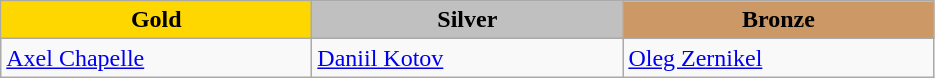<table class="wikitable" style="text-align:left">
<tr align="center">
<td width=200 bgcolor=gold><strong>Gold</strong></td>
<td width=200 bgcolor=silver><strong>Silver</strong></td>
<td width=200 bgcolor=CC9966><strong>Bronze</strong></td>
</tr>
<tr>
<td><a href='#'>Axel Chapelle</a><br><em></em></td>
<td><a href='#'>Daniil Kotov</a><br><em></em></td>
<td><a href='#'>Oleg Zernikel</a><br><em></em></td>
</tr>
</table>
